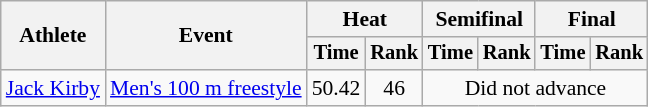<table class=wikitable style="font-size:90%">
<tr>
<th rowspan="2">Athlete</th>
<th rowspan="2">Event</th>
<th colspan="2">Heat</th>
<th colspan="2">Semifinal</th>
<th colspan="2">Final</th>
</tr>
<tr style="font-size:95%">
<th>Time</th>
<th>Rank</th>
<th>Time</th>
<th>Rank</th>
<th>Time</th>
<th>Rank</th>
</tr>
<tr align=center>
<td align=left><a href='#'>Jack Kirby</a></td>
<td align=left><a href='#'>Men's 100 m freestyle</a></td>
<td>50.42</td>
<td>46</td>
<td colspan=4>Did not advance</td>
</tr>
</table>
